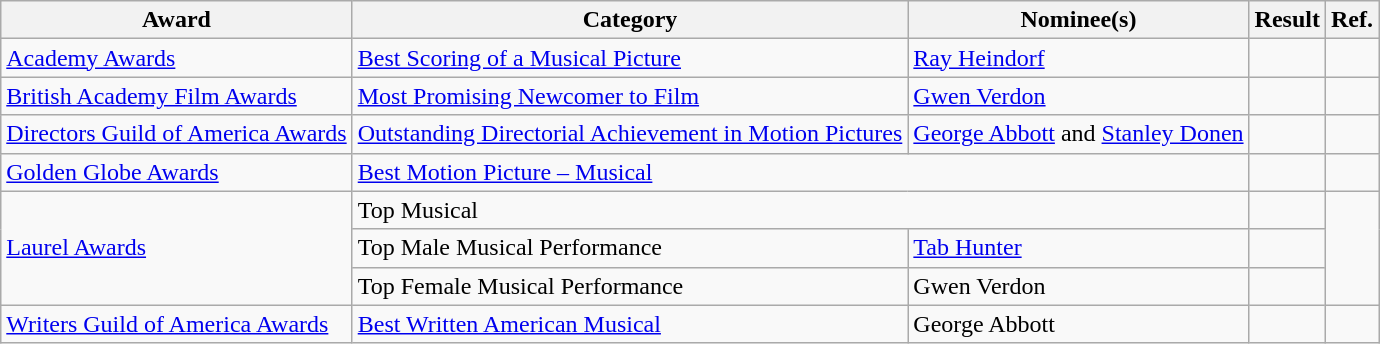<table class="wikitable plainrowheaders">
<tr>
<th>Award</th>
<th>Category</th>
<th>Nominee(s)</th>
<th>Result</th>
<th>Ref.</th>
</tr>
<tr>
<td><a href='#'>Academy Awards</a></td>
<td><a href='#'>Best Scoring of a Musical Picture</a></td>
<td><a href='#'>Ray Heindorf</a></td>
<td></td>
<td align="center"></td>
</tr>
<tr>
<td><a href='#'>British Academy Film Awards</a></td>
<td><a href='#'>Most Promising Newcomer to Film</a></td>
<td><a href='#'>Gwen Verdon</a></td>
<td></td>
<td align="center"></td>
</tr>
<tr>
<td><a href='#'>Directors Guild of America Awards</a></td>
<td><a href='#'>Outstanding Directorial Achievement in Motion Pictures</a></td>
<td><a href='#'>George Abbott</a> and <a href='#'>Stanley Donen</a></td>
<td></td>
<td align="center"></td>
</tr>
<tr>
<td><a href='#'>Golden Globe Awards</a></td>
<td colspan="2"><a href='#'>Best Motion Picture – Musical</a></td>
<td></td>
<td align="center"></td>
</tr>
<tr>
<td rowspan="3"><a href='#'>Laurel Awards</a></td>
<td colspan="2">Top Musical</td>
<td></td>
<td align="center" rowspan="3"></td>
</tr>
<tr>
<td>Top Male Musical Performance</td>
<td><a href='#'>Tab Hunter</a></td>
<td></td>
</tr>
<tr>
<td>Top Female Musical Performance</td>
<td>Gwen Verdon</td>
<td></td>
</tr>
<tr>
<td><a href='#'>Writers Guild of America Awards</a></td>
<td><a href='#'>Best Written American Musical</a></td>
<td>George Abbott</td>
<td></td>
<td align="center"></td>
</tr>
</table>
